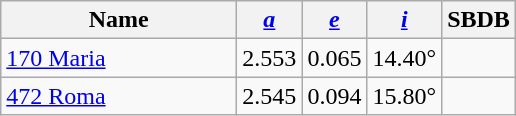<table class="wikitable" style="">
<tr>
<th width=150>Name</th>
<th><em><a href='#'>a</a></em></th>
<th><em><a href='#'>e</a></em></th>
<th><em><a href='#'>i</a></em></th>
<th>SBDB</th>
</tr>
<tr>
<td><a href='#'>170 Maria</a></td>
<td>2.553</td>
<td>0.065</td>
<td>14.40°</td>
<td></td>
</tr>
<tr>
<td><a href='#'>472 Roma</a></td>
<td>2.545</td>
<td>0.094</td>
<td>15.80°</td>
<td></td>
</tr>
</table>
